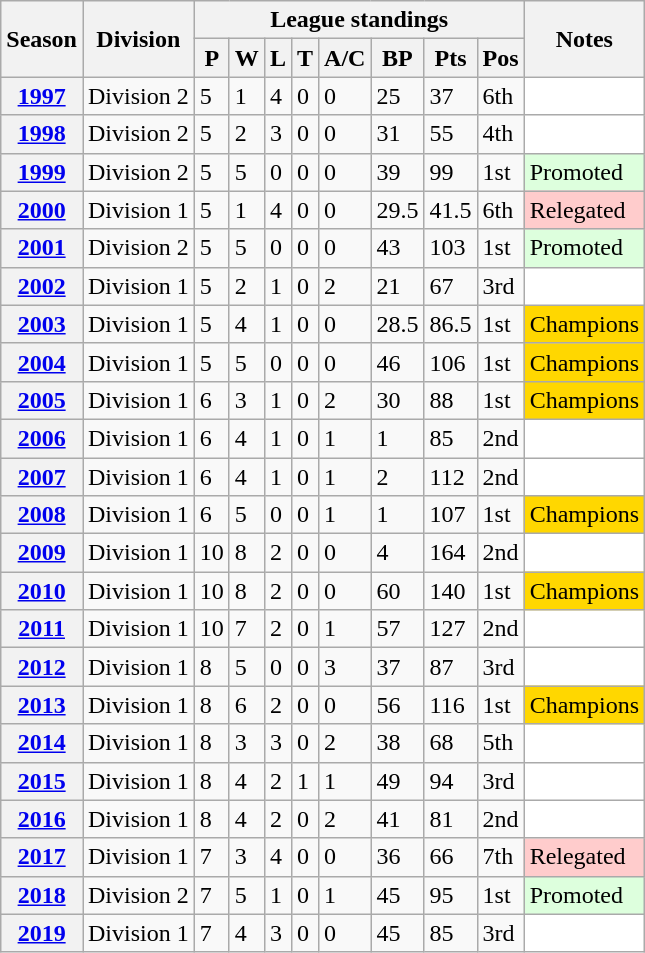<table class="wikitable sortable">
<tr>
<th scope="col" rowspan="2">Season</th>
<th scope="col" rowspan="2">Division</th>
<th scope="col" colspan="8">League standings</th>
<th scope="col" rowspan="2">Notes</th>
</tr>
<tr>
<th scope="col">P</th>
<th scope="col">W</th>
<th scope="col">L</th>
<th scope="col">T</th>
<th scope="col">A/C</th>
<th scope="col">BP</th>
<th scope="col">Pts</th>
<th scope="col">Pos</th>
</tr>
<tr>
<th scope="row"><a href='#'>1997</a></th>
<td>Division 2</td>
<td>5</td>
<td>1</td>
<td>4</td>
<td>0</td>
<td>0</td>
<td>25</td>
<td>37</td>
<td>6th</td>
<td style="background: white;"></td>
</tr>
<tr>
<th scope="row"><a href='#'>1998</a></th>
<td>Division 2</td>
<td>5</td>
<td>2</td>
<td>3</td>
<td>0</td>
<td>0</td>
<td>31</td>
<td>55</td>
<td>4th</td>
<td style="background: white;"></td>
</tr>
<tr>
<th scope="row"><a href='#'>1999</a></th>
<td>Division 2</td>
<td>5</td>
<td>5</td>
<td>0</td>
<td>0</td>
<td>0</td>
<td>39</td>
<td>99</td>
<td>1st</td>
<td style="background: #dfd;">Promoted</td>
</tr>
<tr>
<th scope="row"><a href='#'>2000</a></th>
<td>Division 1</td>
<td>5</td>
<td>1</td>
<td>4</td>
<td>0</td>
<td>0</td>
<td>29.5</td>
<td>41.5</td>
<td>6th</td>
<td style="background: #FFCCCC;">Relegated</td>
</tr>
<tr>
<th scope="row"><a href='#'>2001</a></th>
<td>Division 2</td>
<td>5</td>
<td>5</td>
<td>0</td>
<td>0</td>
<td>0</td>
<td>43</td>
<td>103</td>
<td>1st</td>
<td style="background: #dfd;">Promoted</td>
</tr>
<tr>
<th scope="row"><a href='#'>2002</a></th>
<td>Division 1</td>
<td>5</td>
<td>2</td>
<td>1</td>
<td>0</td>
<td>2</td>
<td>21</td>
<td>67</td>
<td>3rd</td>
<td style="background: white;"></td>
</tr>
<tr>
<th scope="row"><a href='#'>2003</a></th>
<td>Division 1</td>
<td>5</td>
<td>4</td>
<td>1</td>
<td>0</td>
<td>0</td>
<td>28.5</td>
<td>86.5</td>
<td>1st</td>
<td style="background: gold;">Champions</td>
</tr>
<tr>
<th scope="row"><a href='#'>2004</a></th>
<td>Division 1</td>
<td>5</td>
<td>5</td>
<td>0</td>
<td>0</td>
<td>0</td>
<td>46</td>
<td>106</td>
<td>1st</td>
<td style="background: gold;">Champions</td>
</tr>
<tr>
<th scope="row"><a href='#'>2005</a></th>
<td>Division 1</td>
<td>6</td>
<td>3</td>
<td>1</td>
<td>0</td>
<td>2</td>
<td>30</td>
<td>88</td>
<td>1st</td>
<td style="background: gold;">Champions</td>
</tr>
<tr>
<th scope="row"><a href='#'>2006</a></th>
<td>Division 1</td>
<td>6</td>
<td>4</td>
<td>1</td>
<td>0</td>
<td>1</td>
<td>1</td>
<td>85</td>
<td>2nd</td>
<td style="background: white;"></td>
</tr>
<tr>
<th scope="row"><a href='#'>2007</a></th>
<td>Division 1</td>
<td>6</td>
<td>4</td>
<td>1</td>
<td>0</td>
<td>1</td>
<td>2</td>
<td>112</td>
<td>2nd</td>
<td style="background: white;"></td>
</tr>
<tr>
<th scope="row"><a href='#'>2008</a></th>
<td>Division 1</td>
<td>6</td>
<td>5</td>
<td>0</td>
<td>0</td>
<td>1</td>
<td>1</td>
<td>107</td>
<td>1st</td>
<td style="background: gold;">Champions</td>
</tr>
<tr>
<th scope="row"><a href='#'>2009</a></th>
<td>Division 1</td>
<td>10</td>
<td>8</td>
<td>2</td>
<td>0</td>
<td>0</td>
<td>4</td>
<td>164</td>
<td>2nd</td>
<td style="background: white;"></td>
</tr>
<tr>
<th scope="row"><a href='#'>2010</a></th>
<td>Division 1</td>
<td>10</td>
<td>8</td>
<td>2</td>
<td>0</td>
<td>0</td>
<td>60</td>
<td>140</td>
<td>1st</td>
<td style="background: gold;">Champions</td>
</tr>
<tr>
<th scope="row"><a href='#'>2011</a></th>
<td>Division 1</td>
<td>10</td>
<td>7</td>
<td>2</td>
<td>0</td>
<td>1</td>
<td>57</td>
<td>127</td>
<td>2nd</td>
<td style="background: white;"></td>
</tr>
<tr>
<th scope="row"><a href='#'>2012</a></th>
<td>Division 1</td>
<td>8</td>
<td>5</td>
<td>0</td>
<td>0</td>
<td>3</td>
<td>37</td>
<td>87</td>
<td>3rd</td>
<td style="background: white;"></td>
</tr>
<tr>
<th scope="row"><a href='#'>2013</a></th>
<td>Division 1</td>
<td>8</td>
<td>6</td>
<td>2</td>
<td>0</td>
<td>0</td>
<td>56</td>
<td>116</td>
<td>1st</td>
<td style="background: gold;">Champions</td>
</tr>
<tr>
<th scope="row"><a href='#'>2014</a></th>
<td>Division 1</td>
<td>8</td>
<td>3</td>
<td>3</td>
<td>0</td>
<td>2</td>
<td>38</td>
<td>68</td>
<td>5th</td>
<td style="background: white;"></td>
</tr>
<tr>
<th scope="row"><a href='#'>2015</a></th>
<td>Division 1</td>
<td>8</td>
<td>4</td>
<td>2</td>
<td>1</td>
<td>1</td>
<td>49</td>
<td>94</td>
<td>3rd</td>
<td style="background: white;"></td>
</tr>
<tr>
<th scope="row"><a href='#'>2016</a></th>
<td>Division 1</td>
<td>8</td>
<td>4</td>
<td>2</td>
<td>0</td>
<td>2</td>
<td>41</td>
<td>81</td>
<td>2nd</td>
<td style="background: white;"></td>
</tr>
<tr>
<th scope="row"><a href='#'>2017</a></th>
<td>Division 1</td>
<td>7</td>
<td>3</td>
<td>4</td>
<td>0</td>
<td>0</td>
<td>36</td>
<td>66</td>
<td>7th</td>
<td style="background: #FFCCCC;">Relegated</td>
</tr>
<tr>
<th scope="row"><a href='#'>2018</a></th>
<td>Division 2</td>
<td>7</td>
<td>5</td>
<td>1</td>
<td>0</td>
<td>1</td>
<td>45</td>
<td>95</td>
<td>1st</td>
<td style="background: #dfd;">Promoted</td>
</tr>
<tr>
<th scope="row"><a href='#'>2019</a></th>
<td>Division 1</td>
<td>7</td>
<td>4</td>
<td>3</td>
<td>0</td>
<td>0</td>
<td>45</td>
<td>85</td>
<td>3rd</td>
<td style="background: white;"></td>
</tr>
</table>
